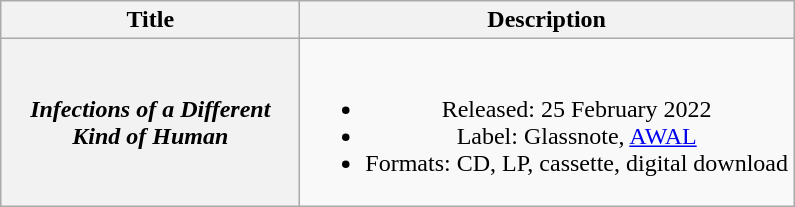<table class="wikitable plainrowheaders" style="text-align:center;">
<tr>
<th scope="col" style="width:12em;">Title</th>
<th scope="col">Description</th>
</tr>
<tr>
<th scope="row"><em>Infections of a Different Kind of Human</em></th>
<td><br><ul><li>Released: 25 February 2022</li><li>Label: Glassnote, <a href='#'>AWAL</a></li><li>Formats: CD, LP, cassette, digital download</li></ul></td>
</tr>
</table>
